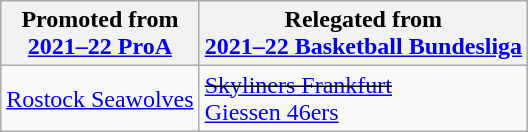<table class="wikitable">
<tr>
<th>Promoted from<br><a href='#'>2021–22 ProA</a></th>
<th>Relegated from<br><a href='#'>2021–22 Basketball Bundesliga</a></th>
</tr>
<tr>
<td><a href='#'>Rostock Seawolves</a></td>
<td><s><a href='#'>Skyliners Frankfurt</a></s><br><a href='#'>Giessen 46ers</a></td>
</tr>
</table>
